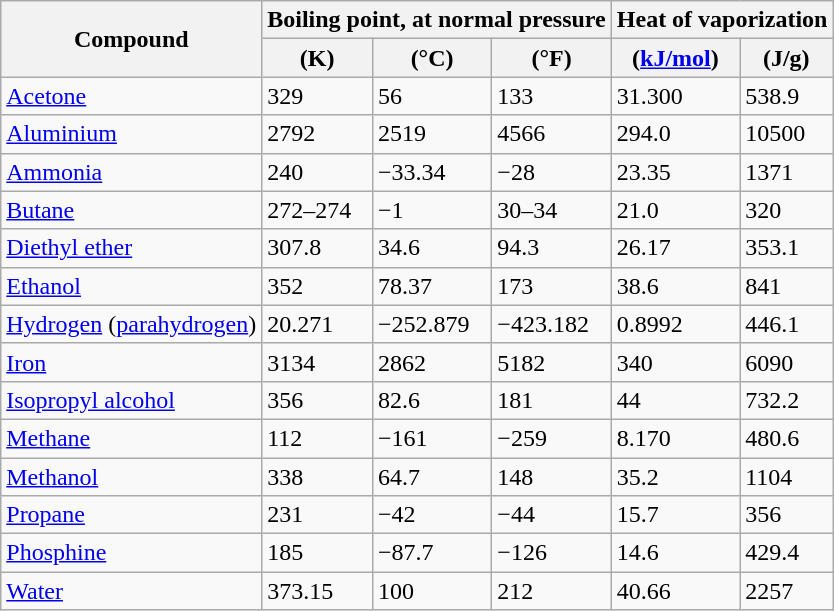<table class="wikitable sortable">
<tr>
<th rowspan=2>Compound</th>
<th colspan=3>Boiling point, at normal pressure</th>
<th colspan=2>Heat of vaporization</th>
</tr>
<tr>
<th>(K)</th>
<th>(°C)</th>
<th>(°F)</th>
<th>(<a href='#'>kJ/mol</a>)</th>
<th>(J/g)</th>
</tr>
<tr>
<td><a href='#'>Acetone</a></td>
<td>329</td>
<td>56</td>
<td>133</td>
<td>31.300</td>
<td>538.9</td>
</tr>
<tr>
<td><a href='#'>Aluminium</a></td>
<td>2792</td>
<td>2519</td>
<td>4566</td>
<td>294.0</td>
<td>10500</td>
</tr>
<tr>
<td><a href='#'>Ammonia</a></td>
<td>240</td>
<td>−33.34</td>
<td>−28</td>
<td>23.35</td>
<td>1371</td>
</tr>
<tr>
<td><a href='#'>Butane</a></td>
<td>272–274</td>
<td>−1</td>
<td>30–34</td>
<td>21.0</td>
<td>320</td>
</tr>
<tr>
<td><a href='#'>Diethyl ether</a></td>
<td>307.8</td>
<td>34.6</td>
<td>94.3</td>
<td>26.17</td>
<td>353.1</td>
</tr>
<tr>
<td><a href='#'>Ethanol</a></td>
<td>352</td>
<td>78.37</td>
<td>173</td>
<td>38.6</td>
<td>841</td>
</tr>
<tr>
<td><a href='#'>Hydrogen</a> (<a href='#'>parahydrogen</a>)</td>
<td>20.271</td>
<td>−252.879</td>
<td>−423.182</td>
<td>0.8992</td>
<td>446.1</td>
</tr>
<tr>
<td><a href='#'>Iron</a></td>
<td>3134</td>
<td>2862</td>
<td>5182</td>
<td>340</td>
<td>6090</td>
</tr>
<tr>
<td><a href='#'>Isopropyl alcohol</a></td>
<td>356</td>
<td>82.6</td>
<td>181</td>
<td>44</td>
<td>732.2</td>
</tr>
<tr>
<td><a href='#'>Methane</a></td>
<td>112</td>
<td>−161</td>
<td>−259</td>
<td>8.170</td>
<td>480.6</td>
</tr>
<tr>
<td><a href='#'>Methanol</a></td>
<td>338</td>
<td>64.7</td>
<td>148</td>
<td>35.2</td>
<td>1104</td>
</tr>
<tr>
<td><a href='#'>Propane</a></td>
<td>231</td>
<td>−42</td>
<td>−44</td>
<td>15.7</td>
<td>356</td>
</tr>
<tr>
<td><a href='#'>Phosphine</a></td>
<td>185</td>
<td>−87.7</td>
<td>−126</td>
<td>14.6</td>
<td>429.4</td>
</tr>
<tr>
<td><a href='#'>Water</a></td>
<td>373.15</td>
<td>100</td>
<td>212</td>
<td>40.66</td>
<td>2257</td>
</tr>
</table>
